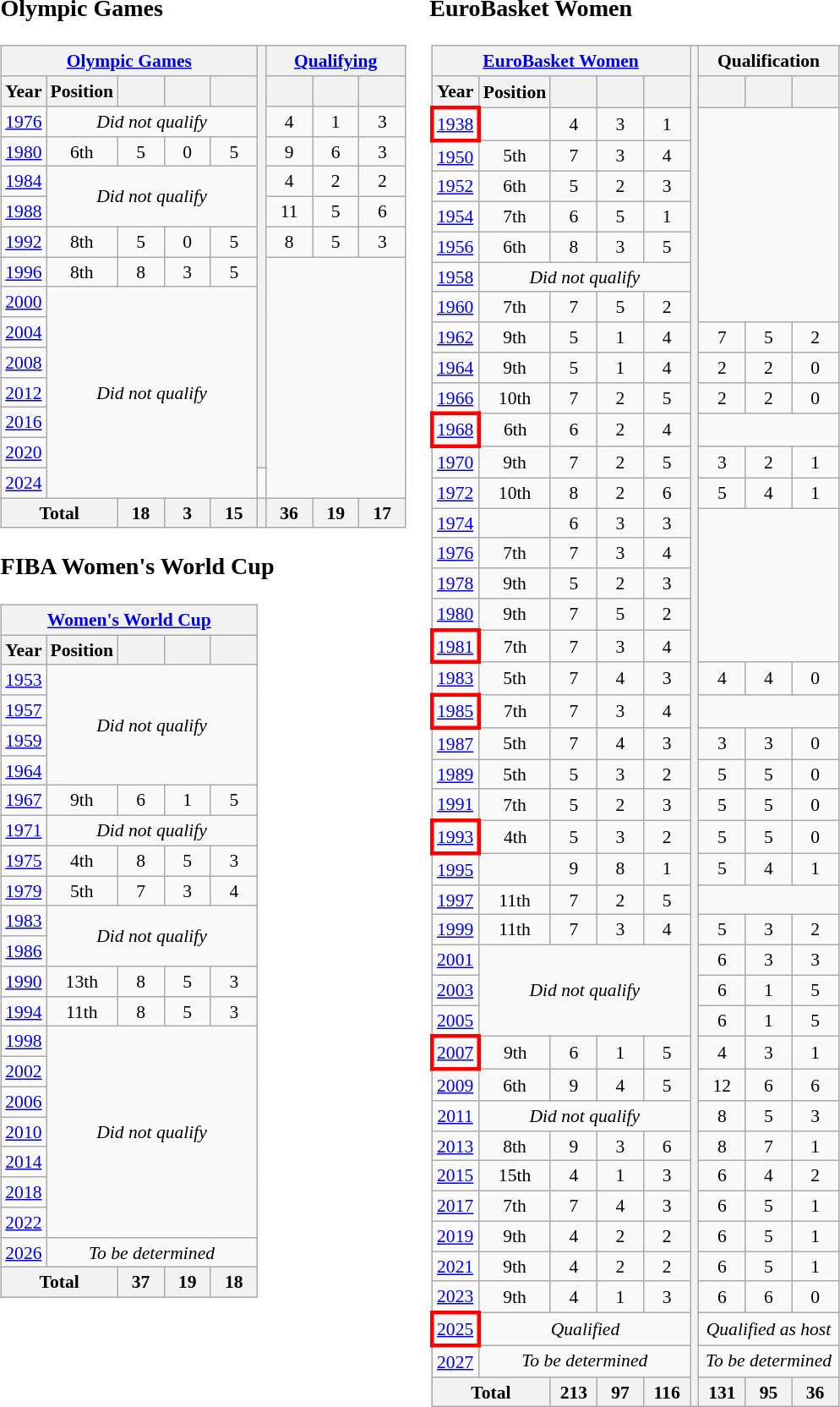<table>
<tr>
<td valign="top" width="0%"><br><h3>Olympic Games</h3><table class="wikitable" style="text-align: center;font-size:90%;">
<tr>
<th colspan="5"><a href='#'>Olympic Games</a></th>
<th rowspan="14"></th>
<th colspan="3"><a href='#'>Qualifying</a></th>
</tr>
<tr>
<th>Year</th>
<th>Position</th>
<th width="30"></th>
<th width="30"></th>
<th width="30"></th>
<th width="30"></th>
<th width="30"></th>
<th width="30"></th>
</tr>
<tr>
<td> <a href='#'>1976</a></td>
<td colspan="4"><em>Did not qualify</em></td>
<td>4</td>
<td>1</td>
<td>3</td>
</tr>
<tr>
<td "border: 3px solid red"> <a href='#'>1980</a></td>
<td>6th</td>
<td>5</td>
<td>0</td>
<td>5</td>
<td>9</td>
<td>6</td>
<td>3</td>
</tr>
<tr>
<td> <a href='#'>1984</a></td>
<td colspan="4" rowspan="2"><em>Did not qualify</em></td>
<td>4</td>
<td>2</td>
<td>2</td>
</tr>
<tr>
<td> <a href='#'>1988</a></td>
<td>11</td>
<td>5</td>
<td>6</td>
</tr>
<tr>
<td> <a href='#'>1992</a></td>
<td>8th</td>
<td>5</td>
<td>0</td>
<td>5</td>
<td>8</td>
<td>5</td>
<td>3</td>
</tr>
<tr>
<td> <a href='#'>1996</a></td>
<td>8th</td>
<td>8</td>
<td>3</td>
<td>5</td>
<td colspan="3" rowspan="8"></td>
</tr>
<tr>
<td> <a href='#'>2000</a></td>
<td colspan="4" rowspan="7"><em>Did not qualify</em></td>
</tr>
<tr>
<td> <a href='#'>2004</a></td>
</tr>
<tr>
<td> <a href='#'>2008</a></td>
</tr>
<tr>
<td> <a href='#'>2012</a></td>
</tr>
<tr>
<td> <a href='#'>2016</a></td>
</tr>
<tr>
<td> <a href='#'>2020</a></td>
</tr>
<tr>
<td> <a href='#'>2024</a></td>
</tr>
<tr>
<th colspan="2">Total</th>
<th>18</th>
<th>3</th>
<th>15</th>
<th></th>
<th>36</th>
<th>19</th>
<th>17</th>
</tr>
</table>
<h3>FIBA Women's World Cup</h3><table class="wikitable" style="text-align: center;font-size:90%;">
<tr>
<th colspan="5"><a href='#'>Women's World Cup</a></th>
</tr>
<tr>
<th>Year</th>
<th>Position</th>
<th width="30"></th>
<th width="30"></th>
<th width="30"></th>
</tr>
<tr>
<td> <a href='#'>1953</a></td>
<td colspan="4" rowspan="4"><em>Did not qualify</em></td>
</tr>
<tr>
<td> <a href='#'>1957</a></td>
</tr>
<tr>
<td> <a href='#'>1959</a></td>
</tr>
<tr>
<td> <a href='#'>1964</a></td>
</tr>
<tr>
<td> <a href='#'>1967</a></td>
<td>9th</td>
<td>6</td>
<td>1</td>
<td>5</td>
</tr>
<tr>
<td> <a href='#'>1971</a></td>
<td colspan="4"><em>Did not qualify</em></td>
</tr>
<tr>
<td> <a href='#'>1975</a></td>
<td>4th</td>
<td>8</td>
<td>5</td>
<td>3</td>
</tr>
<tr>
<td> <a href='#'>1979</a></td>
<td>5th</td>
<td>7</td>
<td>3</td>
<td>4</td>
</tr>
<tr>
<td> <a href='#'>1983</a></td>
<td colspan="4" rowspan="2"><em>Did not qualify</em></td>
</tr>
<tr>
<td> <a href='#'>1986</a></td>
</tr>
<tr>
<td> <a href='#'>1990</a></td>
<td>13th</td>
<td>8</td>
<td>5</td>
<td>3</td>
</tr>
<tr>
<td> <a href='#'>1994</a></td>
<td>11th</td>
<td>8</td>
<td>5</td>
<td>3</td>
</tr>
<tr>
<td> <a href='#'>1998</a></td>
<td colspan="4" rowspan="7"><em>Did not qualify</em></td>
</tr>
<tr>
<td> <a href='#'>2002</a></td>
</tr>
<tr>
<td> <a href='#'>2006</a></td>
</tr>
<tr>
<td> <a href='#'>2010</a></td>
</tr>
<tr>
<td> <a href='#'>2014</a></td>
</tr>
<tr>
<td> <a href='#'>2018</a></td>
</tr>
<tr>
<td> <a href='#'>2022</a></td>
</tr>
<tr>
<td> <a href='#'>2026</a></td>
<td colspan="4"><em>To be determined</em></td>
</tr>
<tr>
<th colspan="2">Total</th>
<th>37</th>
<th>19</th>
<th>18</th>
</tr>
</table>
</td>
<td valign="top" width="0%"><br><h3>EuroBasket Women</h3><table class="wikitable" style="text-align: center;font-size:90%;">
<tr>
<th colspan="5"><a href='#'>EuroBasket Women</a></th>
<th rowspan="44"></th>
<th colspan="3">Qualification</th>
</tr>
<tr>
<th>Year</th>
<th>Position</th>
<th width="30"></th>
<th width="30"></th>
<th width="30"></th>
<th width="30"></th>
<th width="30"></th>
<th width="30"></th>
</tr>
<tr>
<td style="border: 3px solid red"> <a href='#'>1938</a></td>
<td></td>
<td>4</td>
<td>3</td>
<td>1</td>
<td colspan="3" rowspan="7"></td>
</tr>
<tr>
<td> <a href='#'>1950</a></td>
<td>5th</td>
<td>7</td>
<td>3</td>
<td>4</td>
</tr>
<tr>
<td> <a href='#'>1952</a></td>
<td>6th</td>
<td>5</td>
<td>2</td>
<td>3</td>
</tr>
<tr>
<td> <a href='#'>1954</a></td>
<td>7th</td>
<td>6</td>
<td>5</td>
<td>1</td>
</tr>
<tr>
<td> <a href='#'>1956</a></td>
<td>6th</td>
<td>8</td>
<td>3</td>
<td>5</td>
</tr>
<tr>
<td> <a href='#'>1958</a></td>
<td colspan="4"><em>Did not qualify</em></td>
</tr>
<tr>
<td> <a href='#'>1960</a></td>
<td>7th</td>
<td>7</td>
<td>5</td>
<td>2</td>
</tr>
<tr>
<td> <a href='#'>1962</a></td>
<td>9th</td>
<td>5</td>
<td>1</td>
<td>4</td>
<td>7</td>
<td>5</td>
<td>2</td>
</tr>
<tr>
<td> <a href='#'>1964</a></td>
<td>9th</td>
<td>5</td>
<td>1</td>
<td>4</td>
<td>2</td>
<td>2</td>
<td>0</td>
</tr>
<tr>
<td> <a href='#'>1966</a></td>
<td>10th</td>
<td>7</td>
<td>2</td>
<td>5</td>
<td>2</td>
<td>2</td>
<td>0</td>
</tr>
<tr>
<td style="border: 3px solid red"> <a href='#'>1968</a></td>
<td>6th</td>
<td>6</td>
<td>2</td>
<td>4</td>
<td colspan="3"></td>
</tr>
<tr>
<td> <a href='#'>1970</a></td>
<td>9th</td>
<td>7</td>
<td>2</td>
<td>5</td>
<td>3</td>
<td>2</td>
<td>1</td>
</tr>
<tr>
<td> <a href='#'>1972</a></td>
<td>10th</td>
<td>8</td>
<td>2</td>
<td>6</td>
<td>5</td>
<td>4</td>
<td>1</td>
</tr>
<tr>
<td> <a href='#'>1974</a></td>
<td></td>
<td>6</td>
<td>3</td>
<td>3</td>
<td colspan="3" rowspan="5"></td>
</tr>
<tr>
<td> <a href='#'>1976</a></td>
<td>7th</td>
<td>7</td>
<td>3</td>
<td>4</td>
</tr>
<tr>
<td> <a href='#'>1978</a></td>
<td>9th</td>
<td>5</td>
<td>2</td>
<td>3</td>
</tr>
<tr>
<td> <a href='#'>1980</a></td>
<td>9th</td>
<td>7</td>
<td>5</td>
<td>2</td>
</tr>
<tr>
<td style="border: 3px solid red"> <a href='#'>1981</a></td>
<td>7th</td>
<td>7</td>
<td>3</td>
<td>4</td>
</tr>
<tr>
<td> <a href='#'>1983</a></td>
<td>5th</td>
<td>7</td>
<td>4</td>
<td>3</td>
<td>4</td>
<td>4</td>
<td>0</td>
</tr>
<tr>
<td style="border: 3px solid red"> <a href='#'>1985</a></td>
<td>7th</td>
<td>7</td>
<td>3</td>
<td>4</td>
<td colspan="3"></td>
</tr>
<tr>
<td> <a href='#'>1987</a></td>
<td>5th</td>
<td>7</td>
<td>4</td>
<td>3</td>
<td>3</td>
<td>3</td>
<td>0</td>
</tr>
<tr>
<td> <a href='#'>1989</a></td>
<td>5th</td>
<td>5</td>
<td>3</td>
<td>2</td>
<td>5</td>
<td>5</td>
<td>0</td>
</tr>
<tr>
<td> <a href='#'>1991</a></td>
<td>7th</td>
<td>5</td>
<td>2</td>
<td>3</td>
<td>5</td>
<td>5</td>
<td>0</td>
</tr>
<tr>
<td style="border: 3px solid red"> <a href='#'>1993</a></td>
<td>4th</td>
<td>5</td>
<td>3</td>
<td>2</td>
<td>5</td>
<td>5</td>
<td>0</td>
</tr>
<tr>
<td> <a href='#'>1995</a></td>
<td></td>
<td>9</td>
<td>8</td>
<td>1</td>
<td>5</td>
<td>4</td>
<td>1</td>
</tr>
<tr>
<td> <a href='#'>1997</a></td>
<td>11th</td>
<td>7</td>
<td>2</td>
<td>5</td>
<td colspan="3"></td>
</tr>
<tr>
<td> <a href='#'>1999</a></td>
<td>11th</td>
<td>7</td>
<td>3</td>
<td>4</td>
<td>5</td>
<td>3</td>
<td>2</td>
</tr>
<tr>
<td> <a href='#'>2001</a></td>
<td colspan="4" rowspan="3"><em>Did not qualify</em></td>
<td>6</td>
<td>3</td>
<td>3</td>
</tr>
<tr>
<td> <a href='#'>2003</a></td>
<td>6</td>
<td>1</td>
<td>5</td>
</tr>
<tr>
<td> <a href='#'>2005</a></td>
<td>6</td>
<td>1</td>
<td>5</td>
</tr>
<tr>
<td style="border: 3px solid red"> <a href='#'>2007</a></td>
<td>9th</td>
<td>6</td>
<td>1</td>
<td>5</td>
<td>4</td>
<td>3</td>
<td>1</td>
</tr>
<tr>
<td> <a href='#'>2009</a></td>
<td>6th</td>
<td>9</td>
<td>4</td>
<td>5</td>
<td>12</td>
<td>6</td>
<td>6</td>
</tr>
<tr>
<td> <a href='#'>2011</a></td>
<td colspan="4"><em>Did not qualify</em></td>
<td>8</td>
<td>5</td>
<td>3</td>
</tr>
<tr>
<td> <a href='#'>2013</a></td>
<td>8th</td>
<td>9</td>
<td>3</td>
<td>6</td>
<td>8</td>
<td>7</td>
<td>1</td>
</tr>
<tr>
<td> <a href='#'>2015</a></td>
<td>15th</td>
<td>4</td>
<td>1</td>
<td>3</td>
<td>6</td>
<td>4</td>
<td>2</td>
</tr>
<tr>
<td> <a href='#'>2017</a></td>
<td>7th</td>
<td>7</td>
<td>4</td>
<td>3</td>
<td>6</td>
<td>5</td>
<td>1</td>
</tr>
<tr>
<td> <a href='#'>2019</a></td>
<td>9th</td>
<td>4</td>
<td>2</td>
<td>2</td>
<td>6</td>
<td>5</td>
<td>1</td>
</tr>
<tr>
<td> <a href='#'>2021</a></td>
<td>9th</td>
<td>4</td>
<td>2</td>
<td>2</td>
<td>6</td>
<td>5</td>
<td>1</td>
</tr>
<tr>
<td> <a href='#'>2023</a></td>
<td>9th</td>
<td>4</td>
<td>1</td>
<td>3</td>
<td>6</td>
<td>6</td>
<td>0</td>
</tr>
<tr>
<td style="border: 3px solid red"> <a href='#'>2025</a></td>
<td colspan=4><em>Qualified</em></td>
<td colspan=3><em>Qualified as host</em></td>
</tr>
<tr>
<td> <a href='#'>2027</a></td>
<td colspan=4><em>To be determined</em></td>
<td colspan=3><em>To be determined</em></td>
</tr>
<tr>
<th colspan="2">Total</th>
<th>213</th>
<th>97</th>
<th>116</th>
<th>131</th>
<th>95</th>
<th>36</th>
</tr>
</table>
</td>
</tr>
</table>
